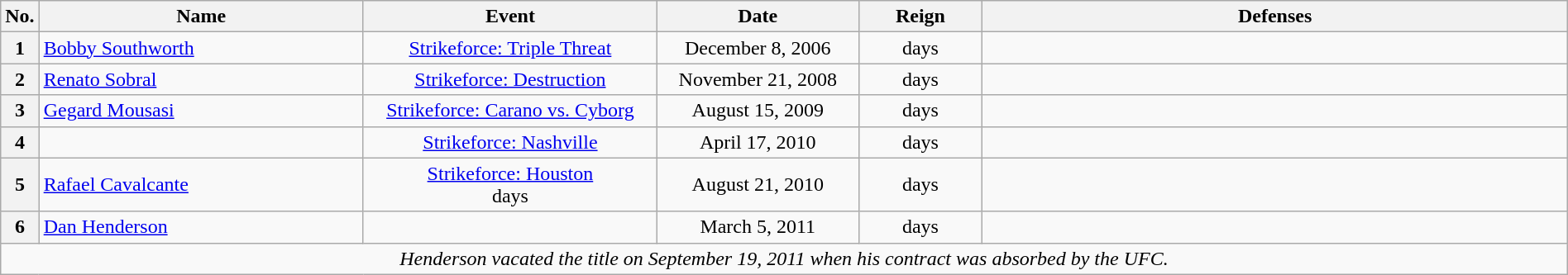<table class="wikitable" width=100% style="text-align: center;">
<tr>
<th width=1%>No.</th>
<th width=21%>Name</th>
<th width=19%>Event</th>
<th width=13%>Date</th>
<th width=8%>Reign</th>
<th width=46%>Defenses</th>
</tr>
<tr>
<th>1</th>
<td align=left> <a href='#'>Bobby Southworth</a><br></td>
<td><a href='#'>Strikeforce: Triple Threat</a><br></td>
<td>December 8, 2006</td>
<td> days</td>
<td align=left></td>
</tr>
<tr>
<th>2</th>
<td align=left> <a href='#'>Renato Sobral</a></td>
<td><a href='#'>Strikeforce: Destruction</a><br></td>
<td>November 21, 2008</td>
<td> days</td>
<td></td>
</tr>
<tr>
<th>3</th>
<td align=left> <a href='#'>Gegard Mousasi</a></td>
<td><a href='#'>Strikeforce: Carano vs. Cyborg</a><br></td>
<td>August 15, 2009</td>
<td> days</td>
<td></td>
</tr>
<tr>
<th>4</th>
<td align=left></td>
<td><a href='#'>Strikeforce: Nashville</a><br></td>
<td>April 17, 2010</td>
<td> days</td>
<td></td>
</tr>
<tr>
<th>5</th>
<td align=left> <a href='#'>Rafael Cavalcante</a></td>
<td><a href='#'>Strikeforce: Houston</a><br> days</td>
<td>August 21, 2010</td>
<td> days</td>
<td></td>
</tr>
<tr>
<th>6</th>
<td align=left> <a href='#'>Dan Henderson</a></td>
<td><br></td>
<td>March 5, 2011</td>
<td> days</td>
<td></td>
</tr>
<tr>
<td align=center colspan=6><em> Henderson vacated the title on September 19, 2011 when his contract was absorbed by the UFC.</em></td>
</tr>
</table>
